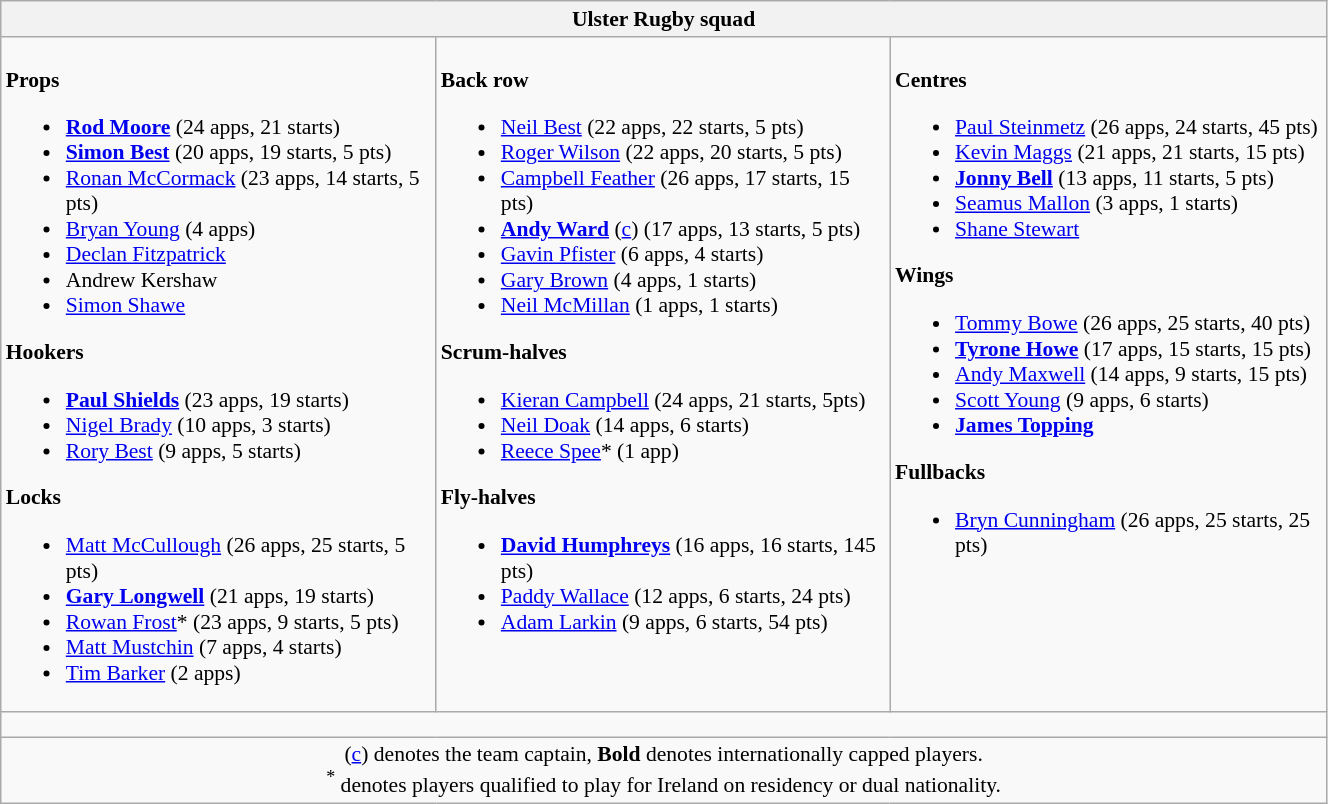<table class="wikitable" style="text-align:left; font-size:90%; width:70%">
<tr>
<th colspan="100%">Ulster Rugby squad</th>
</tr>
<tr valign="top">
<td><br><strong>Props</strong><ul><li> <strong><a href='#'>Rod Moore</a></strong> (24 apps, 21 starts)</li><li> <strong><a href='#'>Simon Best</a></strong> (20 apps, 19 starts, 5 pts)</li><li> <a href='#'>Ronan McCormack</a> (23 apps, 14 starts, 5 pts)</li><li> <a href='#'>Bryan Young</a> (4 apps)</li><li> <a href='#'>Declan Fitzpatrick</a></li><li> Andrew Kershaw</li><li> <a href='#'>Simon Shawe</a></li></ul><strong>Hookers</strong><ul><li> <strong><a href='#'>Paul Shields</a></strong> (23 apps, 19 starts)</li><li> <a href='#'>Nigel Brady</a> (10 apps, 3 starts)</li><li> <a href='#'>Rory Best</a> (9 apps, 5 starts)</li></ul><strong>Locks</strong><ul><li> <a href='#'>Matt McCullough</a> (26 apps, 25 starts, 5 pts)</li><li> <strong><a href='#'>Gary Longwell</a></strong> (21 apps, 19 starts)</li><li> <a href='#'>Rowan Frost</a>* (23 apps, 9 starts, 5 pts)</li><li> <a href='#'>Matt Mustchin</a> (7 apps, 4 starts)</li><li> <a href='#'>Tim Barker</a> (2 apps)</li></ul></td>
<td><br><strong>Back row</strong><ul><li> <a href='#'>Neil Best</a> (22 apps, 22 starts, 5 pts)</li><li> <a href='#'>Roger Wilson</a> (22 apps, 20 starts, 5 pts)</li><li> <a href='#'>Campbell Feather</a> (26 apps, 17 starts, 15 pts)</li><li> <strong><a href='#'>Andy Ward</a></strong> (<a href='#'>c</a>) (17 apps, 13 starts, 5 pts)</li><li> <a href='#'>Gavin Pfister</a> (6 apps, 4 starts)</li><li> <a href='#'>Gary Brown</a> (4 apps, 1 starts)</li><li> <a href='#'>Neil McMillan</a> (1 apps, 1 starts)</li></ul><strong>Scrum-halves</strong><ul><li> <a href='#'>Kieran Campbell</a> (24 apps, 21 starts, 5pts)</li><li> <a href='#'>Neil Doak</a> (14 apps, 6 starts)</li><li> <a href='#'>Reece Spee</a>* (1 app)</li></ul><strong>Fly-halves</strong><ul><li> <strong><a href='#'>David Humphreys</a></strong> (16 apps, 16 starts, 145 pts)</li><li> <a href='#'>Paddy Wallace</a> (12 apps, 6 starts, 24 pts)</li><li> <a href='#'>Adam Larkin</a> (9 apps, 6 starts, 54 pts)</li></ul></td>
<td><br><strong>Centres</strong><ul><li> <a href='#'>Paul Steinmetz</a> (26 apps, 24 starts, 45 pts)</li><li> <a href='#'>Kevin Maggs</a> (21 apps, 21 starts, 15 pts)</li><li> <strong><a href='#'>Jonny Bell</a></strong> (13 apps, 11 starts, 5 pts)</li><li> <a href='#'>Seamus Mallon</a> (3 apps, 1 starts)</li><li> <a href='#'>Shane Stewart</a></li></ul><strong>Wings</strong><ul><li> <a href='#'>Tommy Bowe</a> (26 apps, 25 starts, 40 pts)</li><li> <strong><a href='#'>Tyrone Howe</a></strong> (17 apps, 15 starts, 15 pts)</li><li> <a href='#'>Andy Maxwell</a> (14 apps, 9 starts, 15 pts)</li><li> <a href='#'>Scott Young</a> (9 apps, 6 starts)</li><li> <strong><a href='#'>James Topping</a></strong></li></ul><strong>Fullbacks</strong><ul><li> <a href='#'>Bryn Cunningham</a> (26 apps, 25 starts, 25 pts)</li></ul></td>
</tr>
<tr>
<td colspan="100%" style="height: 10px;"></td>
</tr>
<tr>
<td colspan="100%" style="text-align:center;">(<a href='#'>c</a>) denotes the team captain, <strong>Bold</strong> denotes internationally capped players. <br> <sup>*</sup> denotes players qualified to play for Ireland on residency or dual nationality.</td>
</tr>
</table>
